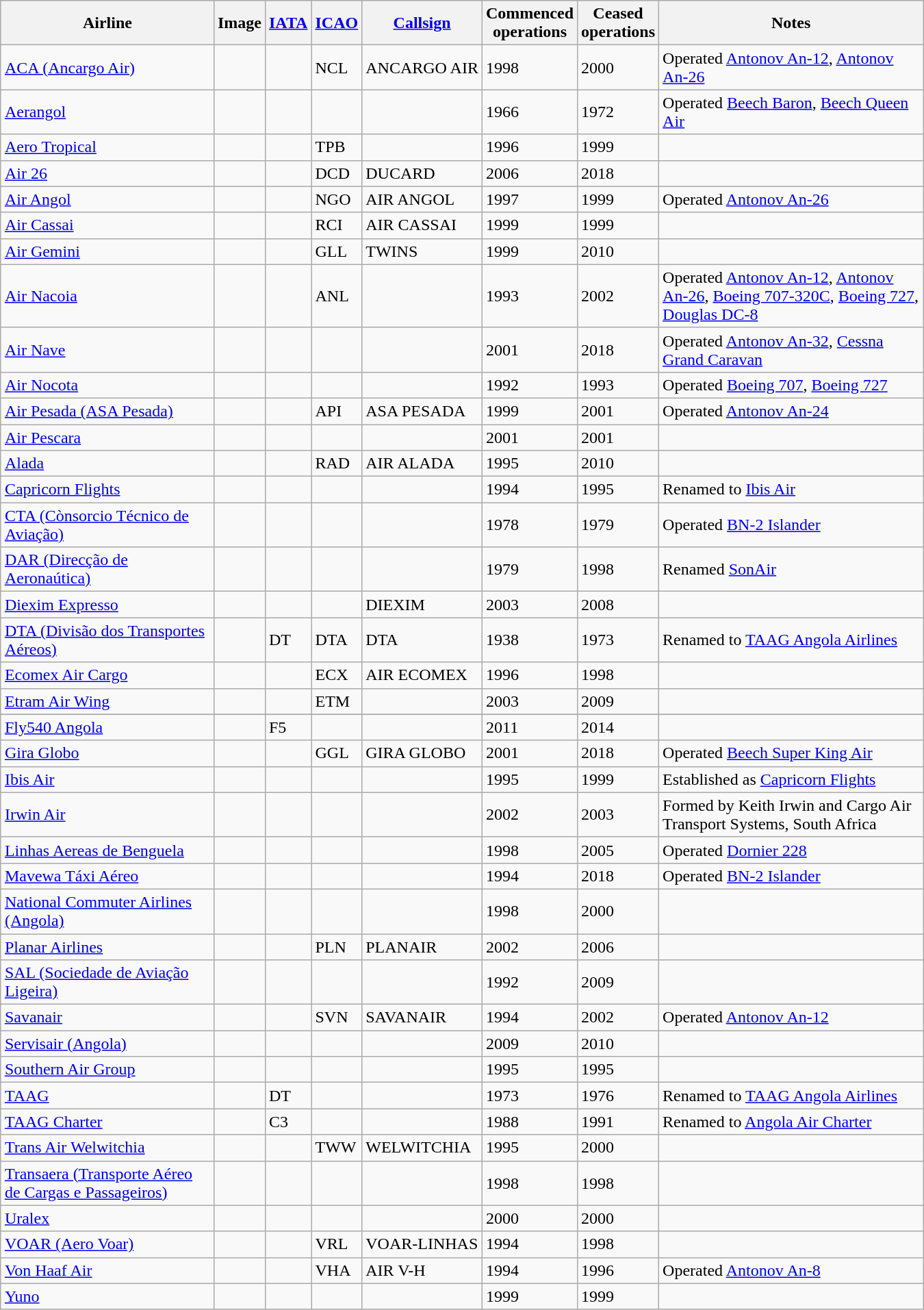<table class="wikitable sortable" style="border-collapse:collapse; margin:auto;" border="1" cellpadding="3">
<tr valign="middle">
<th style="width:200px;">Airline</th>
<th>Image</th>
<th><a href='#'>IATA</a></th>
<th><a href='#'>ICAO</a></th>
<th><a href='#'>Callsign</a></th>
<th>Commenced<br>operations</th>
<th>Ceased<br>operations</th>
<th style="width:250px;">Notes</th>
</tr>
<tr>
<td><a href='#'>ACA (Ancargo Air)</a></td>
<td></td>
<td></td>
<td>NCL</td>
<td>ANCARGO AIR</td>
<td>1998</td>
<td>2000</td>
<td>Operated <a href='#'>Antonov An-12</a>, <a href='#'>Antonov An-26</a></td>
</tr>
<tr>
<td><a href='#'>Aerangol</a></td>
<td></td>
<td></td>
<td></td>
<td></td>
<td>1966</td>
<td>1972</td>
<td>Operated <a href='#'>Beech Baron</a>, <a href='#'>Beech Queen Air</a></td>
</tr>
<tr>
<td><a href='#'>Aero Tropical</a></td>
<td></td>
<td></td>
<td>TPB</td>
<td></td>
<td>1996</td>
<td>1999</td>
<td></td>
</tr>
<tr>
<td><a href='#'>Air 26</a></td>
<td></td>
<td></td>
<td>DCD</td>
<td>DUCARD</td>
<td>2006</td>
<td>2018</td>
<td></td>
</tr>
<tr>
<td><a href='#'>Air Angol</a></td>
<td></td>
<td></td>
<td>NGO</td>
<td>AIR ANGOL</td>
<td>1997</td>
<td>1999</td>
<td>Operated <a href='#'>Antonov An-26</a></td>
</tr>
<tr>
<td><a href='#'>Air Cassai</a></td>
<td></td>
<td></td>
<td>RCI</td>
<td>AIR CASSAI</td>
<td>1999</td>
<td>1999</td>
<td></td>
</tr>
<tr>
<td><a href='#'>Air Gemini</a></td>
<td></td>
<td></td>
<td>GLL</td>
<td>TWINS</td>
<td>1999</td>
<td>2010</td>
<td></td>
</tr>
<tr>
<td><a href='#'>Air Nacoia</a></td>
<td></td>
<td></td>
<td>ANL</td>
<td></td>
<td>1993</td>
<td>2002</td>
<td>Operated <a href='#'>Antonov An-12</a>, <a href='#'>Antonov An-26</a>, <a href='#'>Boeing 707-320C</a>, <a href='#'>Boeing 727</a>, <a href='#'>Douglas DC-8</a></td>
</tr>
<tr>
<td><a href='#'>Air Nave</a></td>
<td></td>
<td></td>
<td></td>
<td></td>
<td>2001</td>
<td>2018</td>
<td>Operated <a href='#'>Antonov An-32</a>, <a href='#'>Cessna Grand Caravan</a></td>
</tr>
<tr>
<td><a href='#'>Air Nocota</a></td>
<td></td>
<td></td>
<td></td>
<td></td>
<td>1992</td>
<td>1993</td>
<td>Operated <a href='#'>Boeing 707</a>, <a href='#'>Boeing 727</a></td>
</tr>
<tr>
<td><a href='#'>Air Pesada (ASA Pesada)</a></td>
<td></td>
<td></td>
<td>API</td>
<td>ASA PESADA</td>
<td>1999</td>
<td>2001</td>
<td>Operated <a href='#'>Antonov An-24</a></td>
</tr>
<tr>
<td><a href='#'>Air Pescara</a></td>
<td></td>
<td></td>
<td></td>
<td></td>
<td>2001</td>
<td>2001</td>
<td></td>
</tr>
<tr>
<td><a href='#'>Alada</a></td>
<td></td>
<td></td>
<td>RAD</td>
<td>AIR ALADA</td>
<td>1995</td>
<td>2010</td>
<td></td>
</tr>
<tr>
<td><a href='#'>Capricorn Flights</a></td>
<td></td>
<td></td>
<td></td>
<td></td>
<td>1994</td>
<td>1995</td>
<td>Renamed to <a href='#'>Ibis Air</a></td>
</tr>
<tr>
<td><a href='#'>CTA (Cònsorcio Técnico de Aviação)</a></td>
<td></td>
<td></td>
<td></td>
<td></td>
<td>1978</td>
<td>1979</td>
<td>Operated <a href='#'>BN-2 Islander</a></td>
</tr>
<tr>
<td><a href='#'>DAR (Direcção de Aeronaútica)</a></td>
<td></td>
<td></td>
<td></td>
<td></td>
<td>1979</td>
<td>1998</td>
<td>Renamed <a href='#'>SonAir</a></td>
</tr>
<tr>
<td><a href='#'>Diexim Expresso</a></td>
<td></td>
<td></td>
<td></td>
<td>DIEXIM</td>
<td>2003</td>
<td>2008</td>
<td></td>
</tr>
<tr>
<td><a href='#'>DTA (Divisão dos Transportes Aéreos)</a></td>
<td></td>
<td>DT</td>
<td>DTA</td>
<td>DTA</td>
<td>1938</td>
<td>1973</td>
<td>Renamed to <a href='#'>TAAG Angola Airlines</a></td>
</tr>
<tr>
<td><a href='#'>Ecomex Air Cargo</a></td>
<td></td>
<td></td>
<td>ECX</td>
<td>AIR ECOMEX</td>
<td>1996</td>
<td>1998</td>
<td></td>
</tr>
<tr>
<td><a href='#'>Etram Air Wing</a></td>
<td></td>
<td></td>
<td>ETM</td>
<td></td>
<td>2003</td>
<td>2009</td>
<td></td>
</tr>
<tr>
</tr>
<tr>
<td><a href='#'>Fly540 Angola</a></td>
<td></td>
<td>F5</td>
<td></td>
<td></td>
<td>2011</td>
<td>2014</td>
<td></td>
</tr>
<tr>
<td><a href='#'>Gira Globo</a></td>
<td></td>
<td></td>
<td>GGL</td>
<td>GIRA GLOBO</td>
<td>2001</td>
<td>2018</td>
<td>Operated <a href='#'>Beech Super King Air</a></td>
</tr>
<tr>
<td><a href='#'>Ibis Air</a></td>
<td></td>
<td></td>
<td></td>
<td></td>
<td>1995</td>
<td>1999</td>
<td>Established as <a href='#'>Capricorn Flights</a></td>
</tr>
<tr>
<td><a href='#'>Irwin Air</a></td>
<td></td>
<td></td>
<td></td>
<td></td>
<td>2002</td>
<td>2003</td>
<td>Formed by Keith Irwin and Cargo Air Transport Systems, South Africa</td>
</tr>
<tr>
<td><a href='#'>Linhas Aereas de Benguela</a></td>
<td></td>
<td></td>
<td></td>
<td></td>
<td>1998</td>
<td>2005</td>
<td>Operated <a href='#'>Dornier 228</a></td>
</tr>
<tr>
<td><a href='#'>Mavewa Táxi Aéreo</a></td>
<td></td>
<td></td>
<td></td>
<td></td>
<td>1994</td>
<td>2018</td>
<td>Operated <a href='#'>BN-2 Islander</a></td>
</tr>
<tr>
<td><a href='#'>National Commuter Airlines (Angola)</a></td>
<td></td>
<td></td>
<td></td>
<td></td>
<td>1998</td>
<td>2000</td>
<td></td>
</tr>
<tr>
<td><a href='#'>Planar Airlines</a></td>
<td></td>
<td></td>
<td>PLN</td>
<td>PLANAIR</td>
<td>2002</td>
<td>2006</td>
<td></td>
</tr>
<tr>
<td><a href='#'>SAL (Sociedade de Aviação Ligeira)</a></td>
<td></td>
<td></td>
<td></td>
<td></td>
<td>1992</td>
<td>2009</td>
<td></td>
</tr>
<tr>
<td><a href='#'>Savanair</a></td>
<td></td>
<td></td>
<td>SVN</td>
<td>SAVANAIR</td>
<td>1994</td>
<td>2002</td>
<td>Operated <a href='#'>Antonov An-12</a></td>
</tr>
<tr>
<td><a href='#'>Servisair (Angola)</a></td>
<td></td>
<td></td>
<td></td>
<td></td>
<td>2009</td>
<td>2010</td>
<td></td>
</tr>
<tr>
<td><a href='#'>Southern Air Group</a></td>
<td></td>
<td></td>
<td></td>
<td></td>
<td>1995</td>
<td>1995</td>
<td></td>
</tr>
<tr>
<td><a href='#'>TAAG</a></td>
<td></td>
<td>DT</td>
<td></td>
<td></td>
<td>1973</td>
<td>1976</td>
<td>Renamed to <a href='#'>TAAG Angola Airlines</a></td>
</tr>
<tr>
<td><a href='#'>TAAG Charter</a></td>
<td></td>
<td>C3</td>
<td></td>
<td></td>
<td>1988</td>
<td>1991</td>
<td>Renamed to <a href='#'>Angola Air Charter</a></td>
</tr>
<tr>
<td><a href='#'>Trans Air Welwitchia</a></td>
<td></td>
<td></td>
<td>TWW</td>
<td>WELWITCHIA</td>
<td>1995</td>
<td>2000</td>
<td></td>
</tr>
<tr>
<td><a href='#'>Transaera (Transporte Aéreo de Cargas e Passageiros)</a></td>
<td></td>
<td></td>
<td></td>
<td></td>
<td>1998</td>
<td>1998</td>
<td></td>
</tr>
<tr>
<td><a href='#'>Uralex</a></td>
<td></td>
<td></td>
<td></td>
<td></td>
<td>2000</td>
<td>2000</td>
<td></td>
</tr>
<tr>
<td><a href='#'>VOAR (Aero Voar)</a></td>
<td></td>
<td></td>
<td>VRL</td>
<td>VOAR-LINHAS</td>
<td>1994</td>
<td>1998</td>
<td></td>
</tr>
<tr>
<td><a href='#'>Von Haaf Air</a></td>
<td></td>
<td></td>
<td>VHA</td>
<td>AIR V-H</td>
<td>1994</td>
<td>1996</td>
<td>Operated <a href='#'>Antonov An-8</a></td>
</tr>
<tr>
<td><a href='#'>Yuno</a></td>
<td></td>
<td></td>
<td></td>
<td></td>
<td>1999</td>
<td>1999</td>
<td></td>
</tr>
</table>
